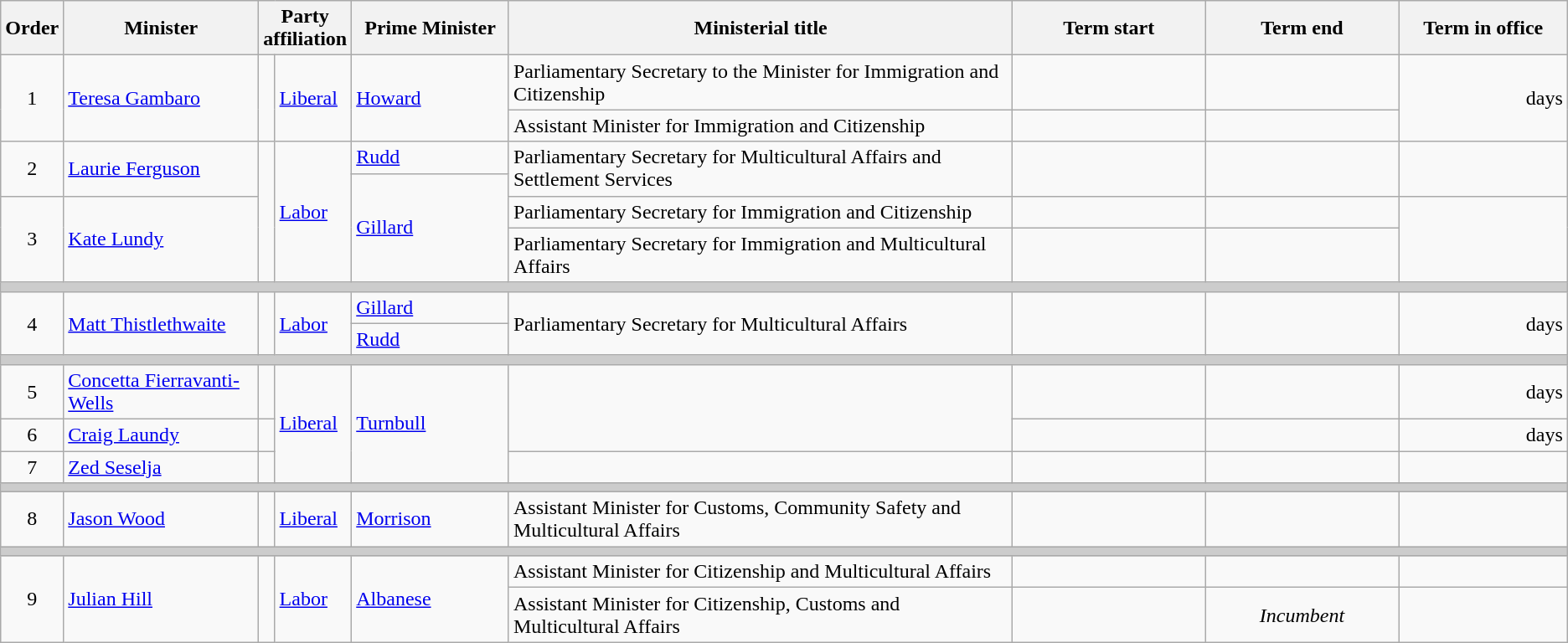<table class="wikitable">
<tr>
<th width=5>Order</th>
<th width=150>Minister</th>
<th width=75 colspan="2">Party affiliation</th>
<th width=120>Prime Minister</th>
<th width=405>Ministerial title</th>
<th width=150>Term start</th>
<th width=150>Term end</th>
<th width=130>Term in office</th>
</tr>
<tr>
<td rowspan=2 align=center>1</td>
<td rowspan=2><a href='#'>Teresa Gambaro</a></td>
<td rowspan="2" ></td>
<td rowspan=2><a href='#'>Liberal</a></td>
<td rowspan=2><a href='#'>Howard</a></td>
<td>Parliamentary Secretary to the Minister for Immigration and Citizenship</td>
<td align=center></td>
<td align=center></td>
<td rowspan=2 align=right> days</td>
</tr>
<tr>
<td>Assistant Minister for Immigration and Citizenship</td>
<td align=center></td>
<td align=center></td>
</tr>
<tr>
<td rowspan=2 align=center>2</td>
<td rowspan=2><a href='#'>Laurie Ferguson</a></td>
<td rowspan=4 ></td>
<td rowspan=4><a href='#'>Labor</a></td>
<td><a href='#'>Rudd</a></td>
<td rowspan=2>Parliamentary Secretary for Multicultural Affairs and Settlement Services</td>
<td rowspan=2 align=center></td>
<td rowspan=2 align=center></td>
<td rowspan=2 align=right></td>
</tr>
<tr>
<td rowspan=3><a href='#'>Gillard</a></td>
</tr>
<tr>
<td rowspan=2 align=center>3</td>
<td rowspan=2><a href='#'>Kate Lundy</a></td>
<td>Parliamentary Secretary for Immigration and Citizenship</td>
<td align=center></td>
<td align=center></td>
<td rowspan=2 align=right></td>
</tr>
<tr>
<td>Parliamentary Secretary for Immigration and Multicultural Affairs</td>
<td align=center></td>
<td align=center></td>
</tr>
<tr>
<th colspan=9 style="background: #cccccc;"></th>
</tr>
<tr>
<td rowspan=2 align=center>4</td>
<td rowspan=2><a href='#'>Matt Thistlethwaite</a></td>
<td rowspan=2 ></td>
<td rowspan=2><a href='#'>Labor</a></td>
<td><a href='#'>Gillard</a></td>
<td rowspan=2>Parliamentary Secretary for Multicultural Affairs</td>
<td rowspan=2 align=center></td>
<td rowspan=2 align=center></td>
<td rowspan=2 align=right> days</td>
</tr>
<tr>
<td><a href='#'>Rudd</a></td>
</tr>
<tr>
<th colspan=9 style="background: #cccccc;"></th>
</tr>
<tr>
<td align=center>5</td>
<td><a href='#'>Concetta Fierravanti-Wells</a></td>
<td></td>
<td rowspan=3><a href='#'>Liberal</a></td>
<td rowspan=3><a href='#'>Turnbull</a></td>
<td rowspan=2></td>
<td align=center></td>
<td align=center></td>
<td align=right> days</td>
</tr>
<tr>
<td style="text-align:center">6</td>
<td><a href='#'>Craig Laundy</a></td>
<td> </td>
<td style="text-align:center"></td>
<td style="text-align:center"></td>
<td style="text-align:right"> days</td>
</tr>
<tr>
<td style="text-align:center">7</td>
<td><a href='#'>Zed Seselja</a></td>
<td> </td>
<td></td>
<td style="text-align:center"></td>
<td style="text-align:center"></td>
<td style="text-align:right"></td>
</tr>
<tr>
<th colspan=9 style="background: #cccccc;"></th>
</tr>
<tr>
<td align=center>8</td>
<td><a href='#'>Jason Wood</a></td>
<td rowspan="1" ></td>
<td rowspan=1><a href='#'>Liberal</a></td>
<td><a href='#'>Morrison</a></td>
<td rowspan=1>Assistant Minister for Customs, Community Safety and Multicultural Affairs</td>
<td align=center></td>
<td align=center></td>
<td align=right><strong></strong></td>
</tr>
<tr>
<th colspan=9 style="background: #cccccc;"></th>
</tr>
<tr>
<td rowspan=2 align=center>9</td>
<td rowspan=2><a href='#'>Julian Hill</a></td>
<td rowspan=2 ></td>
<td rowspan=2><a href='#'>Labor</a></td>
<td rowspan=2><a href='#'>Albanese</a></td>
<td>Assistant Minister for Citizenship and Multicultural Affairs</td>
<td align=center></td>
<td align=center></td>
<td align=right></td>
</tr>
<tr>
<td>Assistant Minister for Citizenship, Customs and Multicultural Affairs</td>
<td align=center></td>
<td align=center><em>Incumbent</em></td>
<td align=right></td>
</tr>
</table>
